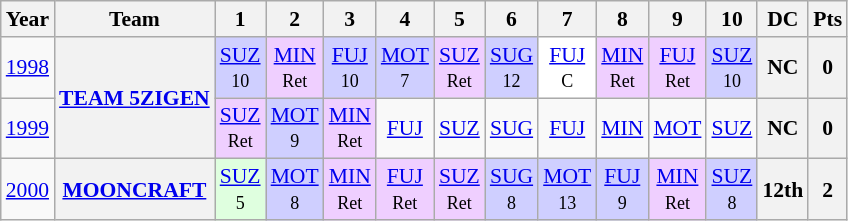<table class="wikitable" style="text-align:center; font-size:90%">
<tr>
<th>Year</th>
<th>Team</th>
<th>1</th>
<th>2</th>
<th>3</th>
<th>4</th>
<th>5</th>
<th>6</th>
<th>7</th>
<th>8</th>
<th>9</th>
<th>10</th>
<th>DC</th>
<th>Pts</th>
</tr>
<tr>
<td><a href='#'>1998</a></td>
<th rowspan="2"><a href='#'>TEAM 5ZIGEN</a></th>
<td bgcolor="#CFCFFF"><a href='#'>SUZ</a><br><small>10</small></td>
<td bgcolor="#EFCFFF"><a href='#'>MIN</a><br><small>Ret</small></td>
<td bgcolor="#CFCFFF"><a href='#'>FUJ</a><br><small>10</small></td>
<td bgcolor="#CFCFFF"><a href='#'>MOT</a><br><small>7</small></td>
<td bgcolor="#EFCFFF"><a href='#'>SUZ</a><br><small>Ret</small></td>
<td bgcolor="#CFCFFF"><a href='#'>SUG</a><br><small>12</small></td>
<td bgcolor="#FFFFFF"><a href='#'>FUJ</a><br><small>C</small></td>
<td bgcolor="#EFCFFF"><a href='#'>MIN</a><br><small>Ret</small></td>
<td bgcolor="#EFCFFF"><a href='#'>FUJ</a><br><small>Ret</small></td>
<td bgcolor="#CFCFFF"><a href='#'>SUZ</a><br><small>10</small></td>
<th>NC</th>
<th>0</th>
</tr>
<tr>
<td><a href='#'>1999</a></td>
<td bgcolor="#EFCFFF"><a href='#'>SUZ</a><br><small>Ret</small></td>
<td bgcolor="#CFCFFF"><a href='#'>MOT</a><br><small>9</small></td>
<td bgcolor="#EFCFFF"><a href='#'>MIN</a><br><small>Ret</small></td>
<td><a href='#'>FUJ</a></td>
<td><a href='#'>SUZ</a></td>
<td><a href='#'>SUG</a></td>
<td><a href='#'>FUJ</a></td>
<td><a href='#'>MIN</a></td>
<td><a href='#'>MOT</a></td>
<td><a href='#'>SUZ</a></td>
<th>NC</th>
<th>0</th>
</tr>
<tr>
<td><a href='#'>2000</a></td>
<th><a href='#'>MOONCRAFT</a></th>
<td bgcolor="#DFFFDF"><a href='#'>SUZ</a><br><small>5</small></td>
<td bgcolor="#CFCFFF"><a href='#'>MOT</a><br><small>8</small></td>
<td bgcolor="#EFCFFF"><a href='#'>MIN</a><br><small>Ret</small></td>
<td bgcolor="#EFCFFF"><a href='#'>FUJ</a><br><small>Ret</small></td>
<td bgcolor="#EFCFFF"><a href='#'>SUZ</a><br><small>Ret</small></td>
<td bgcolor="#CFCFFF"><a href='#'>SUG</a><br><small>8</small></td>
<td bgcolor="#CFCFFF"><a href='#'>MOT</a><br><small>13</small></td>
<td bgcolor="#CFCFFF"><a href='#'>FUJ</a><br><small>9</small></td>
<td bgcolor="#EFCFFF"><a href='#'>MIN</a><br><small>Ret</small></td>
<td bgcolor="#CFCFFF"><a href='#'>SUZ</a><br><small>8</small></td>
<th>12th</th>
<th>2</th>
</tr>
</table>
